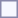<table style="border:1px solid #8888aa; background-color:#f7f8ff; padding:5px; font-size:95%; margin: 0px 12px 12px 0px;">
</table>
